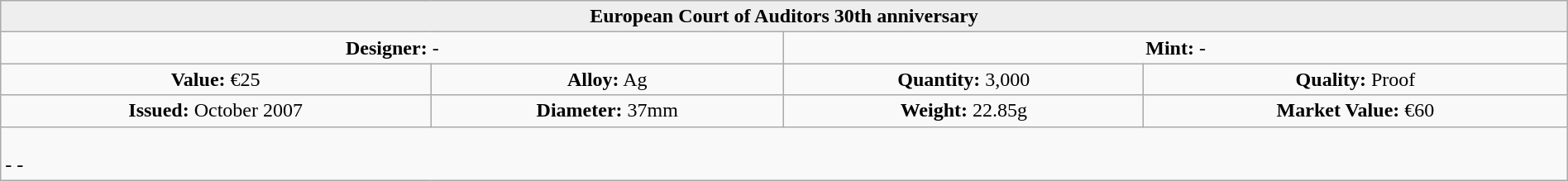<table class="wikitable" width=100%>
<tr>
<th colspan="4" align=center style="background:#eeeeee;">European Court of Auditors 30th anniversary</th>
</tr>
<tr>
<td colspan="2" width="50%" align=center><strong>Designer:</strong>	-</td>
<td colspan="2" width="50%" align=center><strong>Mint:</strong> -</td>
</tr>
<tr>
<td align=center><strong>Value:</strong>	€25</td>
<td align=center><strong>Alloy:</strong>	Ag</td>
<td align=center><strong>Quantity:</strong>	3,000</td>
<td align=center><strong>Quality:</strong>	Proof</td>
</tr>
<tr>
<td align=center><strong>Issued:</strong>	October 2007</td>
<td align=center><strong>Diameter:</strong>	37mm</td>
<td align=center><strong>Weight:</strong>	22.85g</td>
<td align=center><strong>Market Value:</strong>	€60</td>
</tr>
<tr>
<td colspan="5" align=left><br>-	
-</td>
</tr>
</table>
